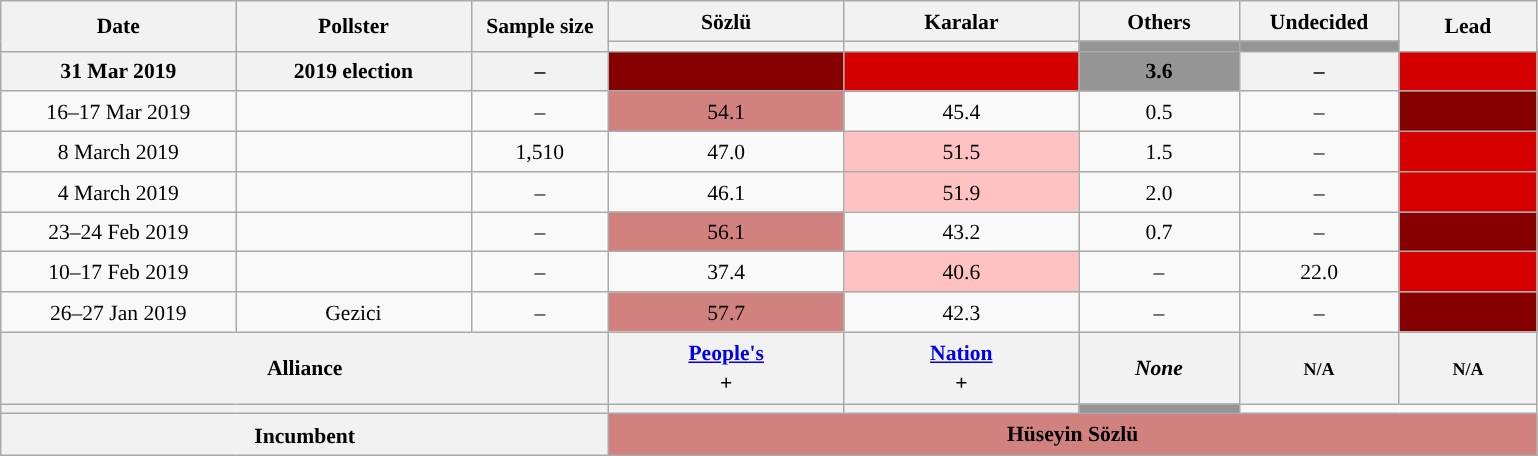<table class="wikitable" style="text-align:center; font-size:90%; line-height:20px;">
<tr>
<th rowspan=2 width="150px">Date</th>
<th rowspan=2 width="150px">Pollster</th>
<th rowspan=2 width="85px">Sample size</th>
<th width=150>Sözlü</th>
<th width=150>Karalar</th>
<th width=100>Others</th>
<th width=100>Undecided</th>
<th width=85 rowspan=2>Lead</th>
</tr>
<tr>
<th style="background: "></th>
<th style="background: "></th>
<th style="background: #959595"></th>
<th style="background: #959595"></th>
</tr>
<tr>
<th>31 Mar 2019</th>
<th>2019 election</th>
<th>–</th>
<th style="background: #870000"></th>
<th style="background: #d40000"></th>
<th style="background: #959595">3.6</th>
<th>–</th>
<th style="background: #d40000"></th>
</tr>
<tr>
<td>16–17 Mar 2019</td>
<td></td>
<td>–</td>
<td style="background: #d2827e">54.1</td>
<td>45.4</td>
<td>0.5</td>
<td>–</td>
<td style="background: #870000"></td>
</tr>
<tr>
<td>8 March 2019</td>
<td></td>
<td>1,510</td>
<td>47.0</td>
<td style="background: #FFC2C2">51.5</td>
<td>1.5</td>
<td>–</td>
<td style="background: #d70000"></td>
</tr>
<tr>
<td>4 March 2019</td>
<td></td>
<td>–</td>
<td>46.1</td>
<td style="background: #FFC2C2">51.9</td>
<td>2.0</td>
<td>–</td>
<td style="background: #d70000"></td>
</tr>
<tr>
<td>23–24 Feb 2019</td>
<td></td>
<td>–</td>
<td style="background: #d2827e">56.1</td>
<td>43.2</td>
<td>0.7</td>
<td>–</td>
<td style="background: #870000"></td>
</tr>
<tr>
<td>10–17 Feb 2019</td>
<td></td>
<td>–</td>
<td>37.4</td>
<td style="background: #FFC2C2">40.6</td>
<td>–</td>
<td>22.0</td>
<td style="background: #d70000"></td>
</tr>
<tr>
<td>26–27 Jan 2019</td>
<td>Gezici</td>
<td>–</td>
<td style="background: #d2827e">57.7</td>
<td>42.3</td>
<td>–</td>
<td>–</td>
<td style="background: #870000"></td>
</tr>
<tr>
<th colspan=3>Alliance</th>
<th width=150><a href='#'>People's</a><br><small></small> + <small></small></th>
<th width=150><a href='#'>Nation</a><br><small></small> + <small></small></th>
<th width=100><em>None</em></th>
<th width=100><small>N/A</small></th>
<th width=85><small>N/A</small></th>
</tr>
<tr>
<th colspan=3></th>
<th style="background: "></th>
<th style="background: "></th>
<th style="background: #959595"></th>
</tr>
<tr>
<th colspan=3>Incumbent</th>
<th style="background: #d2827e" colspan=5>Hüseyin Sözlü <small></small></th>
</tr>
</table>
